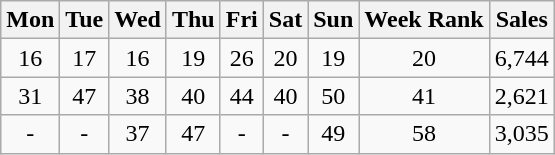<table class="wikitable">
<tr>
<th>Mon</th>
<th>Tue</th>
<th>Wed</th>
<th>Thu</th>
<th>Fri</th>
<th>Sat</th>
<th>Sun</th>
<th>Week Rank</th>
<th>Sales</th>
</tr>
<tr align="center">
<td>16</td>
<td>17</td>
<td>16</td>
<td>19</td>
<td>26</td>
<td>20</td>
<td>19</td>
<td>20</td>
<td>6,744</td>
</tr>
<tr align="center">
<td>31</td>
<td>47</td>
<td>38</td>
<td>40</td>
<td>44</td>
<td>40</td>
<td>50</td>
<td>41</td>
<td>2,621</td>
</tr>
<tr align="center">
<td>-</td>
<td>-</td>
<td>37</td>
<td>47</td>
<td>-</td>
<td>-</td>
<td>49</td>
<td>58</td>
<td>3,035</td>
</tr>
</table>
